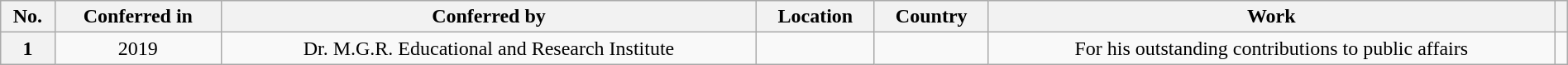<table class="wikitable" style="width:100%;text-align:center">
<tr>
<th>No.</th>
<th>Conferred in</th>
<th>Conferred by</th>
<th>Location</th>
<th>Country</th>
<th>Work</th>
<th></th>
</tr>
<tr>
<th>1</th>
<td>2019</td>
<td>Dr. M.G.R. Educational and Research Institute</td>
<td></td>
<td></td>
<td>For his outstanding contributions to public affairs</td>
<td></td>
</tr>
</table>
